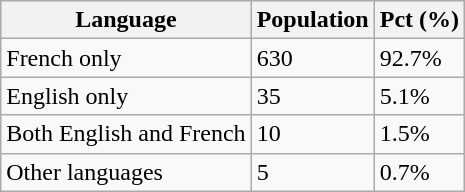<table class="wikitable">
<tr>
<th>Language</th>
<th>Population</th>
<th>Pct (%)</th>
</tr>
<tr>
<td>French only</td>
<td>630</td>
<td>92.7%</td>
</tr>
<tr>
<td>English only</td>
<td>35</td>
<td>5.1%</td>
</tr>
<tr>
<td>Both English and French</td>
<td>10</td>
<td>1.5%</td>
</tr>
<tr>
<td>Other languages</td>
<td>5</td>
<td>0.7%</td>
</tr>
</table>
